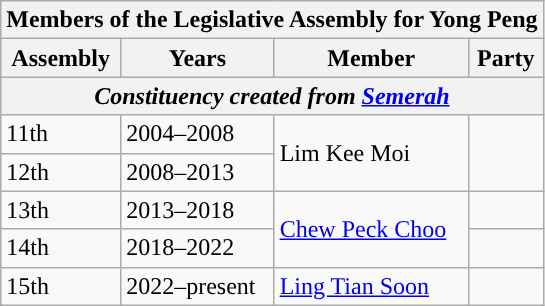<table class="wikitable">
<tr>
<th colspan="4">Members of the Legislative Assembly for Yong Peng</th>
</tr>
<tr>
<th>Assembly</th>
<th>Years</th>
<th>Member</th>
<th>Party</th>
</tr>
<tr>
<th colspan="4"><em>Constituency created from <a href='#'>Semerah</a></em></th>
</tr>
<tr>
<td>11th</td>
<td>2004–2008</td>
<td rowspan="2">Lim Kee Moi</td>
<td rowspan="2"></td>
</tr>
<tr>
<td>12th</td>
<td>2008–2013</td>
</tr>
<tr>
<td>13th</td>
<td>2013–2018</td>
<td rowspan="2"><a href='#'>Chew Peck Choo</a></td>
<td></td>
</tr>
<tr>
<td>14th</td>
<td>2018–2022</td>
<td></td>
</tr>
<tr>
<td>15th</td>
<td>2022–present</td>
<td><a href='#'>Ling Tian Soon</a></td>
<td></td>
</tr>
</table>
